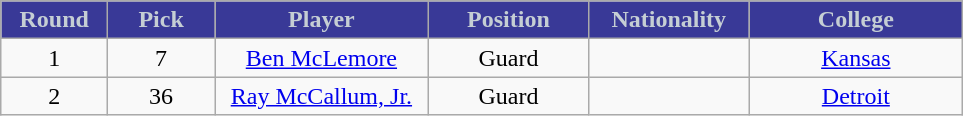<table class="wikitable sortable sortable">
<tr>
<th style="background:#393997; color:#c5ced4" width="10%">Round</th>
<th style="background:#393997; color:#c5ced4" width="10%">Pick</th>
<th style="background:#393997; color:#c5ced4" width="20%">Player</th>
<th style="background:#393997; color:#c5ced4" width="15%">Position</th>
<th style="background:#393997; color:#c5ced4" width="15%">Nationality</th>
<th style="background:#393997; color:#c5ced4" width="20%">College</th>
</tr>
<tr style="text-align: center">
<td>1</td>
<td>7</td>
<td><a href='#'>Ben McLemore</a></td>
<td>Guard</td>
<td></td>
<td><a href='#'>Kansas</a></td>
</tr>
<tr style="text-align: center">
<td>2</td>
<td>36</td>
<td><a href='#'>Ray McCallum, Jr.</a></td>
<td>Guard</td>
<td></td>
<td><a href='#'>Detroit</a></td>
</tr>
</table>
